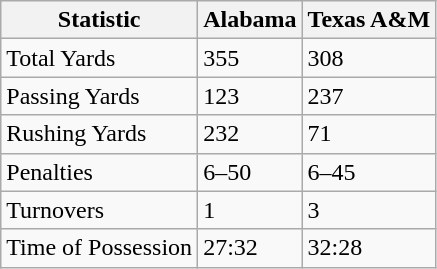<table class="wikitable">
<tr>
<th>Statistic</th>
<th>Alabama</th>
<th>Texas A&M</th>
</tr>
<tr>
<td>Total Yards</td>
<td>355</td>
<td>308</td>
</tr>
<tr>
<td>Passing Yards</td>
<td>123</td>
<td>237</td>
</tr>
<tr>
<td>Rushing Yards</td>
<td>232</td>
<td>71</td>
</tr>
<tr>
<td>Penalties</td>
<td>6–50</td>
<td>6–45</td>
</tr>
<tr>
<td>Turnovers</td>
<td>1</td>
<td>3</td>
</tr>
<tr>
<td>Time of Possession</td>
<td>27:32</td>
<td>32:28</td>
</tr>
</table>
